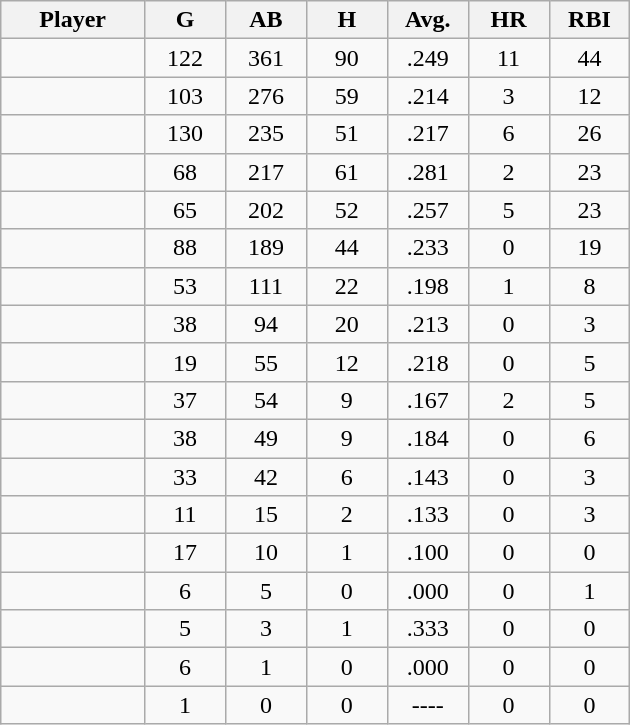<table class="wikitable sortable">
<tr>
<th bgcolor="#DDDDFF" width="16%">Player</th>
<th bgcolor="#DDDDFF" width="9%">G</th>
<th bgcolor="#DDDDFF" width="9%">AB</th>
<th bgcolor="#DDDDFF" width="9%">H</th>
<th bgcolor="#DDDDFF" width="9%">Avg.</th>
<th bgcolor="#DDDDFF" width="9%">HR</th>
<th bgcolor="#DDDDFF" width="9%">RBI</th>
</tr>
<tr align="center">
<td></td>
<td>122</td>
<td>361</td>
<td>90</td>
<td>.249</td>
<td>11</td>
<td>44</td>
</tr>
<tr align="center">
<td></td>
<td>103</td>
<td>276</td>
<td>59</td>
<td>.214</td>
<td>3</td>
<td>12</td>
</tr>
<tr align="center">
<td></td>
<td>130</td>
<td>235</td>
<td>51</td>
<td>.217</td>
<td>6</td>
<td>26</td>
</tr>
<tr align="center">
<td></td>
<td>68</td>
<td>217</td>
<td>61</td>
<td>.281</td>
<td>2</td>
<td>23</td>
</tr>
<tr align="center">
<td></td>
<td>65</td>
<td>202</td>
<td>52</td>
<td>.257</td>
<td>5</td>
<td>23</td>
</tr>
<tr align="center">
<td></td>
<td>88</td>
<td>189</td>
<td>44</td>
<td>.233</td>
<td>0</td>
<td>19</td>
</tr>
<tr align="center">
<td></td>
<td>53</td>
<td>111</td>
<td>22</td>
<td>.198</td>
<td>1</td>
<td>8</td>
</tr>
<tr align="center">
<td></td>
<td>38</td>
<td>94</td>
<td>20</td>
<td>.213</td>
<td>0</td>
<td>3</td>
</tr>
<tr align="center">
<td></td>
<td>19</td>
<td>55</td>
<td>12</td>
<td>.218</td>
<td>0</td>
<td>5</td>
</tr>
<tr align="center">
<td></td>
<td>37</td>
<td>54</td>
<td>9</td>
<td>.167</td>
<td>2</td>
<td>5</td>
</tr>
<tr align="center">
<td></td>
<td>38</td>
<td>49</td>
<td>9</td>
<td>.184</td>
<td>0</td>
<td>6</td>
</tr>
<tr align="center">
<td></td>
<td>33</td>
<td>42</td>
<td>6</td>
<td>.143</td>
<td>0</td>
<td>3</td>
</tr>
<tr align="center">
<td></td>
<td>11</td>
<td>15</td>
<td>2</td>
<td>.133</td>
<td>0</td>
<td>3</td>
</tr>
<tr align="center">
<td></td>
<td>17</td>
<td>10</td>
<td>1</td>
<td>.100</td>
<td>0</td>
<td>0</td>
</tr>
<tr align="center">
<td></td>
<td>6</td>
<td>5</td>
<td>0</td>
<td>.000</td>
<td>0</td>
<td>1</td>
</tr>
<tr align="center">
<td></td>
<td>5</td>
<td>3</td>
<td>1</td>
<td>.333</td>
<td>0</td>
<td>0</td>
</tr>
<tr align="center">
<td></td>
<td>6</td>
<td>1</td>
<td>0</td>
<td>.000</td>
<td>0</td>
<td>0</td>
</tr>
<tr align="center">
<td></td>
<td>1</td>
<td>0</td>
<td>0</td>
<td>----</td>
<td>0</td>
<td>0</td>
</tr>
</table>
